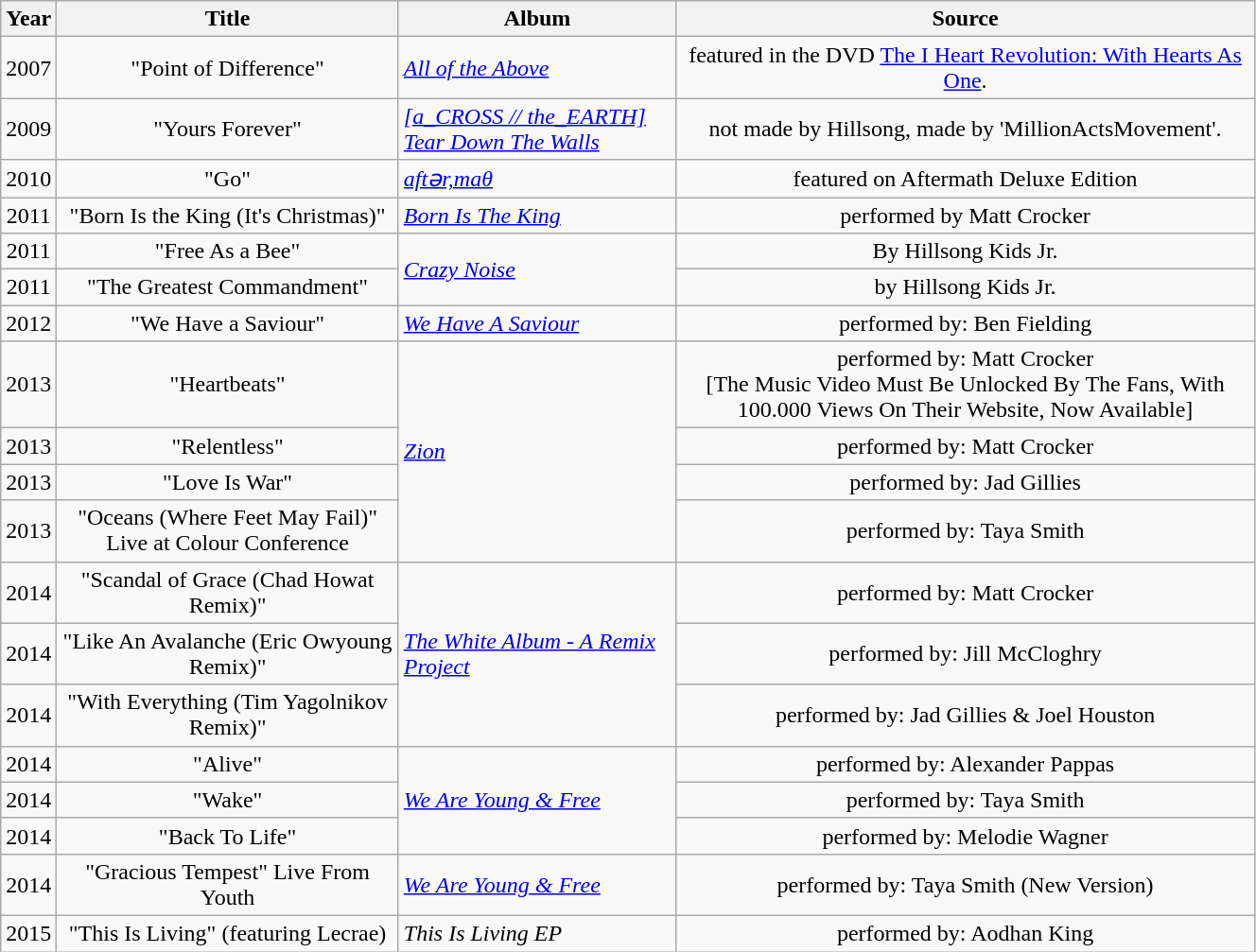<table class="wikitable" style="width:70%; text-align:center;">
<tr>
<th>Year</th>
<th>Title</th>
<th>Album</th>
<th>Source</th>
</tr>
<tr>
<td>2007</td>
<td>"Point of Difference"</td>
<td style="text-align:left;"><em><a href='#'>All of the Above</a></em></td>
<td>featured in the DVD <a href='#'>The I Heart Revolution: With Hearts As One</a>.</td>
</tr>
<tr>
<td>2009</td>
<td>"Yours Forever"</td>
<td style="text-align:left;"><em><a href='#'>[a_CROSS // the_EARTH] Tear Down The Walls</a></em></td>
<td>not made by Hillsong, made by 'MillionActsMovement'.</td>
</tr>
<tr>
<td>2010</td>
<td>"Go"</td>
<td style="text-align:left;"><em><a href='#'>aftər,maθ</a></em></td>
<td>featured on Aftermath Deluxe Edition</td>
</tr>
<tr>
<td>2011</td>
<td>"Born Is the King (It's Christmas)"</td>
<td style="text-align:left;"><em><a href='#'>Born Is The King</a></em></td>
<td>performed by Matt Crocker</td>
</tr>
<tr>
<td>2011</td>
<td>"Free As a Bee"</td>
<td style="text-align:left;" rowspan="2"><em><a href='#'>Crazy Noise</a></em></td>
<td>By Hillsong Kids Jr.</td>
</tr>
<tr>
<td>2011</td>
<td>"The Greatest Commandment"</td>
<td>by Hillsong Kids Jr.</td>
</tr>
<tr>
<td>2012</td>
<td>"We Have a Saviour"</td>
<td style="text-align:left;"><em><a href='#'>We Have A Saviour</a></em></td>
<td>performed by: Ben Fielding</td>
</tr>
<tr>
<td>2013</td>
<td>"Heartbeats"</td>
<td style="text-align:left;" rowspan="4"><em><a href='#'>Zion</a></em></td>
<td>performed by: Matt Crocker <br>[The Music Video Must Be Unlocked By The Fans, With 100.000 Views On Their Website, Now Available]</td>
</tr>
<tr>
<td>2013</td>
<td>"Relentless"</td>
<td>performed by: Matt Crocker</td>
</tr>
<tr>
<td>2013</td>
<td>"Love Is War"</td>
<td>performed by: Jad Gillies</td>
</tr>
<tr>
<td>2013</td>
<td>"Oceans (Where Feet May Fail)" Live at Colour Conference</td>
<td>performed by: Taya Smith</td>
</tr>
<tr>
<td>2014</td>
<td>"Scandal of Grace (Chad Howat Remix)"</td>
<td style="text-align:left;" rowspan="3"><em><a href='#'>The White Album - A Remix Project</a></em></td>
<td>performed by: Matt Crocker</td>
</tr>
<tr>
<td>2014</td>
<td>"Like An Avalanche (Eric Owyoung Remix)"</td>
<td>performed by: Jill McCloghry</td>
</tr>
<tr>
<td>2014</td>
<td>"With Everything (Tim Yagolnikov Remix)"</td>
<td>performed by: Jad Gillies & Joel Houston</td>
</tr>
<tr>
<td>2014</td>
<td>"Alive"</td>
<td style="text-align:left;" rowspan="3"><em><a href='#'>We Are Young & Free</a></em></td>
<td>performed by: Alexander Pappas</td>
</tr>
<tr>
<td>2014</td>
<td>"Wake"</td>
<td>performed by: Taya Smith</td>
</tr>
<tr>
<td>2014</td>
<td>"Back To Life"</td>
<td>performed by: Melodie Wagner</td>
</tr>
<tr>
<td>2014</td>
<td>"Gracious Tempest" Live From Youth</td>
<td style="text-align:left;"><em><a href='#'>We Are Young & Free</a></em></td>
<td>performed by: Taya Smith (New Version)</td>
</tr>
<tr>
<td>2015</td>
<td>"This Is Living" (featuring Lecrae)</td>
<td style="text-align:left;"><em>This Is Living EP</em></td>
<td>performed by: Aodhan King</td>
</tr>
</table>
